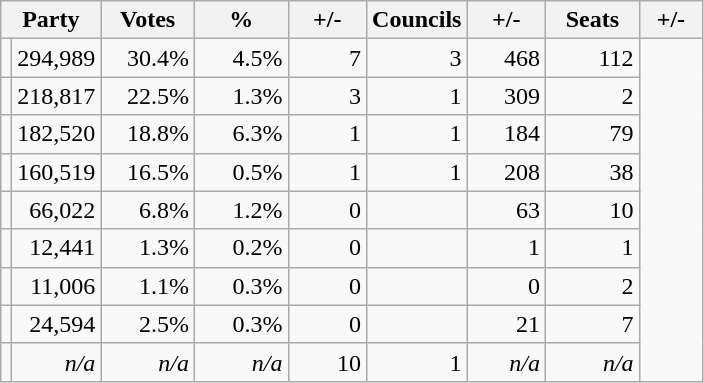<table class="wikitable" style="text-align:right;">
<tr>
<th colspan=2>Party</th>
<th style="width:55px;">Votes</th>
<th style="width:55px;">%</th>
<th style="width:45px;">+/-</th>
<th style="width:55px;">Councils</th>
<th style="width:45px;">+/-</th>
<th style="width:55px;">Seats</th>
<th style="width:35px;">+/-</th>
</tr>
<tr>
<td></td>
<td>294,989</td>
<td>30.4%</td>
<td>4.5%</td>
<td>7</td>
<td>3</td>
<td>468</td>
<td>112</td>
</tr>
<tr>
<td></td>
<td>218,817</td>
<td>22.5%</td>
<td>1.3%</td>
<td>3</td>
<td>1</td>
<td>309</td>
<td>2</td>
</tr>
<tr>
<td></td>
<td>182,520</td>
<td>18.8%</td>
<td>6.3%</td>
<td>1</td>
<td>1</td>
<td>184</td>
<td>79</td>
</tr>
<tr>
<td></td>
<td>160,519</td>
<td>16.5%</td>
<td>0.5%</td>
<td>1</td>
<td>1</td>
<td>208</td>
<td>38</td>
</tr>
<tr>
<td></td>
<td>66,022</td>
<td>6.8%</td>
<td>1.2%</td>
<td>0</td>
<td></td>
<td>63</td>
<td>10</td>
</tr>
<tr>
<td></td>
<td>12,441</td>
<td>1.3%</td>
<td>0.2%</td>
<td>0</td>
<td></td>
<td>1</td>
<td>1</td>
</tr>
<tr>
<td></td>
<td>11,006</td>
<td>1.1%</td>
<td>0.3%</td>
<td>0</td>
<td></td>
<td>0</td>
<td>2</td>
</tr>
<tr>
<td></td>
<td>24,594</td>
<td>2.5%</td>
<td>0.3%</td>
<td>0</td>
<td></td>
<td>21</td>
<td>7</td>
</tr>
<tr>
<td></td>
<td><em>n/a</em></td>
<td><em>n/a</em></td>
<td><em>n/a</em></td>
<td>10</td>
<td>1</td>
<td><em>n/a</em></td>
<td><em>n/a</em></td>
</tr>
</table>
